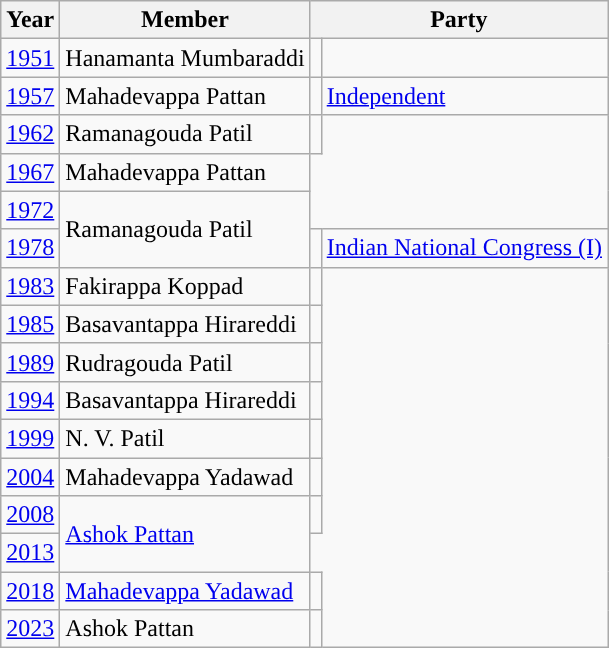<table class="wikitable">
<tr>
<th>Year</th>
<th>Member</th>
<th colspan="2">Party</th>
</tr>
<tr>
<td><a href='#'>1951</a></td>
<td>Hanamanta Mumbaraddi</td>
<td></td>
</tr>
<tr>
<td><a href='#'>1957</a></td>
<td>Mahadevappa Pattan</td>
<td style="background-color:"></td>
<td><a href='#'>Independent</a></td>
</tr>
<tr>
<td><a href='#'>1962</a></td>
<td>Ramanagouda Patil</td>
<td></td>
</tr>
<tr>
<td><a href='#'>1967</a></td>
<td>Mahadevappa Pattan</td>
</tr>
<tr>
<td><a href='#'>1972</a></td>
<td rowspan="2">Ramanagouda Patil</td>
</tr>
<tr>
<td><a href='#'>1978</a></td>
<td style="background-color:"></td>
<td><a href='#'>Indian National Congress (I)</a></td>
</tr>
<tr>
<td><a href='#'>1983</a></td>
<td>Fakirappa Koppad</td>
<td></td>
</tr>
<tr>
<td><a href='#'>1985</a></td>
<td>Basavantappa Hirareddi</td>
<td></td>
</tr>
<tr>
<td><a href='#'>1989</a></td>
<td>Rudragouda Patil</td>
<td></td>
</tr>
<tr>
<td><a href='#'>1994</a></td>
<td>Basavantappa Hirareddi</td>
<td></td>
</tr>
<tr>
<td><a href='#'>1999</a></td>
<td>N. V. Patil</td>
<td></td>
</tr>
<tr>
<td><a href='#'>2004</a></td>
<td>Mahadevappa Yadawad</td>
<td></td>
</tr>
<tr>
<td><a href='#'>2008</a></td>
<td rowspan="2"><a href='#'>Ashok Pattan</a></td>
<td></td>
</tr>
<tr>
<td><a href='#'>2013</a></td>
</tr>
<tr>
<td><a href='#'>2018</a></td>
<td><a href='#'>Mahadevappa Yadawad</a></td>
<td></td>
</tr>
<tr>
<td><a href='#'>2023</a></td>
<td>Ashok Pattan</td>
<td></td>
</tr>
</table>
